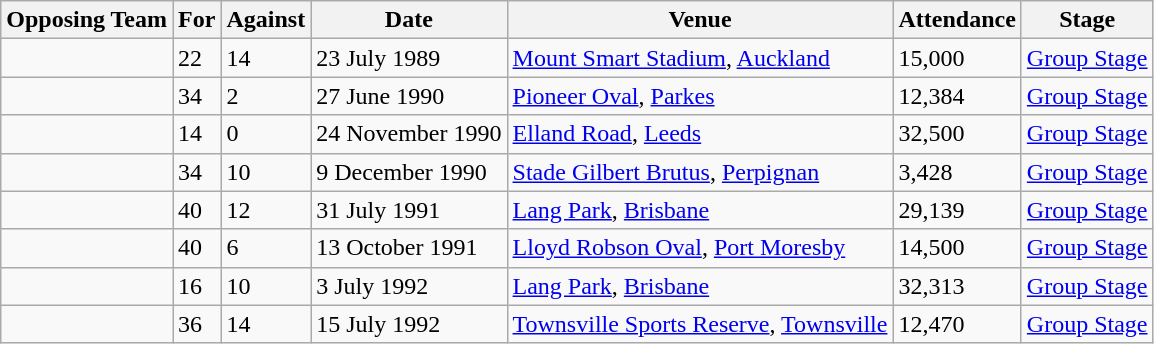<table class="wikitable">
<tr>
<th>Opposing Team</th>
<th>For</th>
<th>Against</th>
<th>Date</th>
<th>Venue</th>
<th>Attendance</th>
<th>Stage</th>
</tr>
<tr>
<td></td>
<td>22</td>
<td>14</td>
<td>23 July 1989</td>
<td><a href='#'>Mount Smart Stadium</a>, <a href='#'>Auckland</a></td>
<td>15,000</td>
<td><a href='#'>Group Stage</a></td>
</tr>
<tr>
<td></td>
<td>34</td>
<td>2</td>
<td>27 June 1990</td>
<td><a href='#'>Pioneer Oval</a>, <a href='#'>Parkes</a></td>
<td>12,384</td>
<td><a href='#'>Group Stage</a></td>
</tr>
<tr>
<td></td>
<td>14</td>
<td>0</td>
<td>24 November 1990</td>
<td><a href='#'>Elland Road</a>, <a href='#'>Leeds</a></td>
<td>32,500</td>
<td><a href='#'>Group Stage</a></td>
</tr>
<tr>
<td></td>
<td>34</td>
<td>10</td>
<td>9 December 1990</td>
<td><a href='#'>Stade Gilbert Brutus</a>, <a href='#'>Perpignan</a></td>
<td>3,428</td>
<td><a href='#'>Group Stage</a></td>
</tr>
<tr>
<td></td>
<td>40</td>
<td>12</td>
<td>31 July 1991</td>
<td><a href='#'>Lang Park</a>, <a href='#'>Brisbane</a></td>
<td>29,139</td>
<td><a href='#'>Group Stage</a></td>
</tr>
<tr>
<td></td>
<td>40</td>
<td>6</td>
<td>13 October 1991</td>
<td><a href='#'>Lloyd Robson Oval</a>, <a href='#'>Port Moresby</a></td>
<td>14,500</td>
<td><a href='#'>Group Stage</a></td>
</tr>
<tr>
<td></td>
<td>16</td>
<td>10</td>
<td>3 July 1992</td>
<td><a href='#'>Lang Park</a>, <a href='#'>Brisbane</a></td>
<td>32,313</td>
<td><a href='#'>Group Stage</a></td>
</tr>
<tr>
<td></td>
<td>36</td>
<td>14</td>
<td>15 July 1992</td>
<td><a href='#'>Townsville Sports Reserve</a>, <a href='#'>Townsville</a></td>
<td>12,470</td>
<td><a href='#'>Group Stage</a></td>
</tr>
</table>
